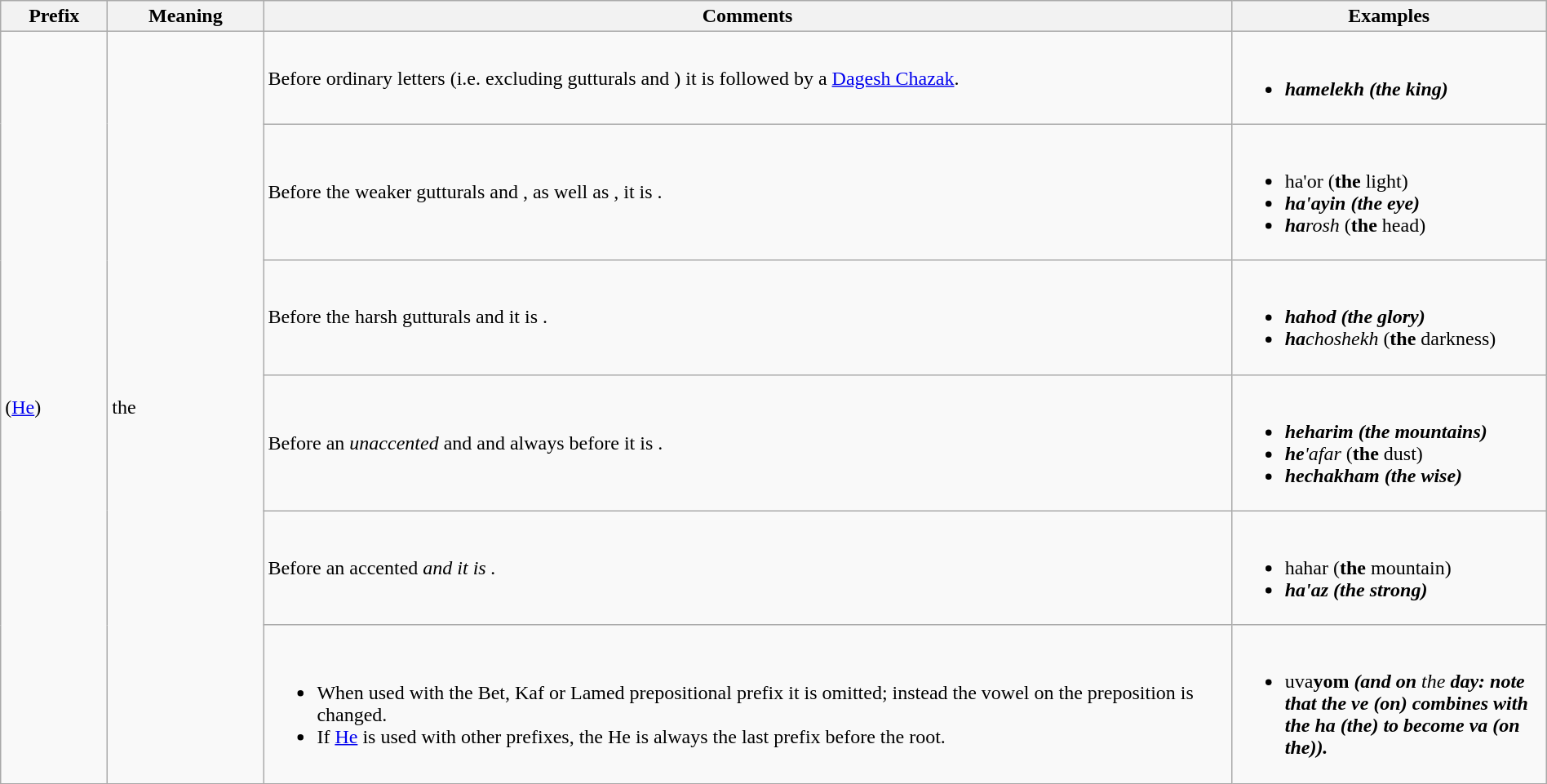<table class="wikitable" style="width:100%;">
<tr>
<th width="80">Prefix</th>
<th width="120">Meaning</th>
<th>Comments</th>
<th width="250">Examples</th>
</tr>
<tr style="height:50px">
<td rowspan="6"> (<a href='#'>He</a>)</td>
<td rowspan="6">the</td>
<td>Before ordinary letters (i.e. excluding gutturals and ) it is  followed by a <a href='#'>Dagesh Chazak</a>.</td>
<td><br><ul><li> <strong><em>ha<strong>melekh<em> (</strong>the<strong> king)</li></ul></td>
</tr>
<tr style="height:50px">
<td>Before the weaker gutturals  and , as well as , it is .</td>
<td><br><ul><li> </em></strong>ha</strong>'or</em> (<strong>the</strong> light)</li><li> <strong><em>ha<strong>'ayin<em> (</strong>the<strong> eye)</li><li> </em></strong>ha</strong>rosh</em> (<strong>the</strong> head)</li></ul></td>
</tr>
<tr style="height:50px">
<td>Before the harsh gutturals  and  it is .</td>
<td><br><ul><li> <strong><em>ha<strong>hod<em> (</strong>the<strong> glory)</li><li> </em></strong>ha</strong>choshekh</em> (<strong>the</strong> darkness)</li></ul></td>
</tr>
<tr style="height:50px">
<td>Before an <em>unaccented</em>  and  and always before  it is .</td>
<td><br><ul><li> <strong><em>he<strong>harim<em> (</strong>the<strong> mountains)</li><li> </em></strong>he</strong>'afar</em> (<strong>the</strong> dust)</li><li> <strong><em>he<strong>chakham<em> (</strong>the<strong> wise)</li></ul></td>
</tr>
<tr style="height:50px">
<td>Before an </em>accented<em>  and  it is .</td>
<td><br><ul><li> </em></strong>ha</strong>har</em> (<strong>the</strong> mountain)</li><li> <strong><em>ha<strong>'az<em> (</strong>the<strong> strong)</li></ul></td>
</tr>
<tr style="height:50px">
<td><br><ul><li>When used with the Bet, Kaf or Lamed prepositional prefix it is omitted; instead the vowel on the preposition is changed.</li><li>If <a href='#'>He</a> is used with other prefixes, the He is always the last prefix before the root.</li></ul></td>
<td><br><ul><li>  </em>u</strong>va<strong>yom<em> (and on </strong>the<strong> day: note that the ve (on) combines with the ha (the) to become va (on the)).</li></ul></td>
</tr>
</table>
